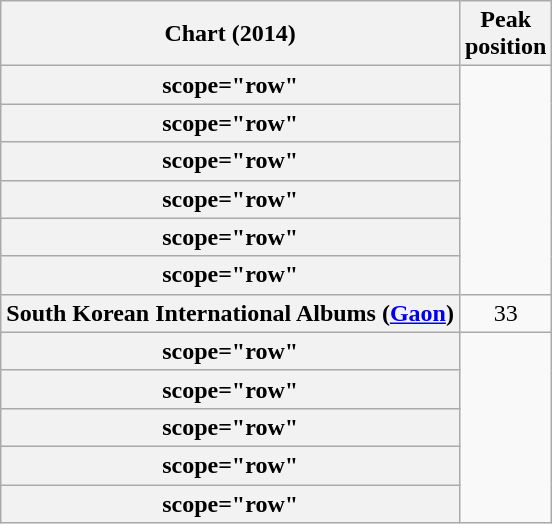<table class="wikitable sortable plainrowheaders" style="text-align:center">
<tr>
<th scope="col">Chart (2014)</th>
<th scope="col">Peak<br>position</th>
</tr>
<tr>
<th>scope="row"</th>
</tr>
<tr>
<th>scope="row"</th>
</tr>
<tr>
<th>scope="row"</th>
</tr>
<tr>
<th>scope="row"</th>
</tr>
<tr>
<th>scope="row"</th>
</tr>
<tr>
<th>scope="row"</th>
</tr>
<tr>
<th scope="row">South Korean International Albums (<a href='#'>Gaon</a>)</th>
<td>33</td>
</tr>
<tr>
<th>scope="row"</th>
</tr>
<tr>
<th>scope="row"</th>
</tr>
<tr>
<th>scope="row" </th>
</tr>
<tr>
<th>scope="row" </th>
</tr>
<tr>
<th>scope="row" </th>
</tr>
</table>
